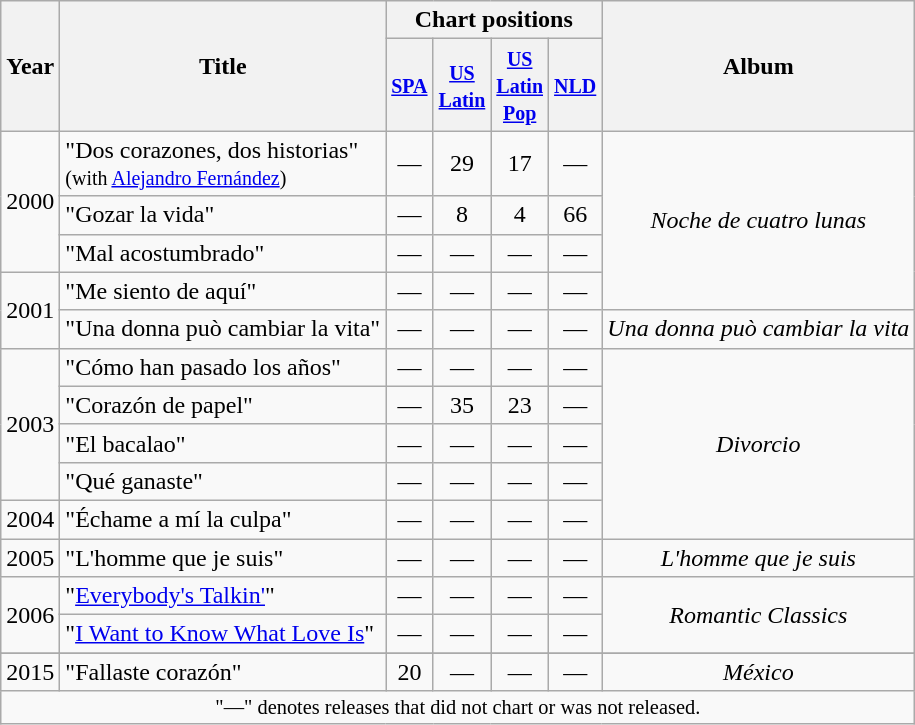<table class="wikitable">
<tr>
<th rowspan="2">Year</th>
<th rowspan="2">Title</th>
<th colspan="4">Chart positions</th>
<th rowspan="2">Album</th>
</tr>
<tr>
<th width="20"><small><a href='#'>SPA</a></small><br></th>
<th width="20"><small><a href='#'>US<br>Latin</a></small><br></th>
<th width="20"><small><a href='#'>US<br>Latin Pop</a></small><br></th>
<th width="20"><small><a href='#'>NLD</a></small><br></th>
</tr>
<tr>
<td rowspan="3">2000</td>
<td>"Dos corazones, dos historias"<br><small>(with <a href='#'>Alejandro Fernández</a>)</small></td>
<td align="center">—</td>
<td align="center">29</td>
<td align="center">17</td>
<td align="center">—</td>
<td rowspan="4" style="text-align:center;"><em>Noche de cuatro lunas</em></td>
</tr>
<tr>
<td>"Gozar la vida"</td>
<td align="center">—</td>
<td align="center">8</td>
<td align="center">4</td>
<td align="center">66</td>
</tr>
<tr>
<td>"Mal acostumbrado"</td>
<td align="center">—</td>
<td align="center">—</td>
<td align="center">—</td>
<td align="center">—</td>
</tr>
<tr>
<td rowspan="2">2001</td>
<td>"Me siento de aquí"</td>
<td align="center">—</td>
<td align="center">—</td>
<td align="center">—</td>
<td align="center">—</td>
</tr>
<tr>
<td>"Una donna può cambiar la vita"</td>
<td align="center">—</td>
<td align="center">—</td>
<td align="center">—</td>
<td align="center">—</td>
<td style="text-align:center;"><em>Una donna può cambiar la vita</em></td>
</tr>
<tr>
<td rowspan="4">2003</td>
<td>"Cómo han pasado los años"</td>
<td align="center">—</td>
<td align="center">—</td>
<td align="center">—</td>
<td align="center">—</td>
<td rowspan="5" style="text-align:center;"><em>Divorcio</em></td>
</tr>
<tr>
<td>"Corazón de papel"</td>
<td align="center">—</td>
<td align="center">35</td>
<td align="center">23</td>
<td align="center">—</td>
</tr>
<tr>
<td>"El bacalao"</td>
<td align="center">—</td>
<td align="center">—</td>
<td align="center">—</td>
<td align="center">—</td>
</tr>
<tr>
<td>"Qué ganaste"</td>
<td align="center">—</td>
<td align="center">—</td>
<td align="center">—</td>
<td align="center">—</td>
</tr>
<tr>
<td>2004</td>
<td>"Échame a mí la culpa"</td>
<td align="center">—</td>
<td align="center">—</td>
<td align="center">—</td>
<td align="center">—</td>
</tr>
<tr>
<td>2005</td>
<td>"L'homme que je suis"</td>
<td align="center">—</td>
<td align="center">—</td>
<td align="center">—</td>
<td align="center">—</td>
<td style="text-align:center;"><em>L'homme que je suis</em></td>
</tr>
<tr>
<td rowspan="2">2006</td>
<td>"<a href='#'>Everybody's Talkin'</a>"</td>
<td align="center">—</td>
<td align="center">—</td>
<td align="center">—</td>
<td align="center">—</td>
<td rowspan="2" style="text-align:center;"><em>Romantic Classics</em></td>
</tr>
<tr>
<td>"<a href='#'>I Want to Know What Love Is</a>"</td>
<td align="center">—</td>
<td align="center">—</td>
<td align="center">—</td>
<td align="center">—</td>
</tr>
<tr align="center">
</tr>
<tr>
<td rowspan="1">2015</td>
<td>"Fallaste corazón"</td>
<td align="center">20</td>
<td align="center">—</td>
<td align="center">—</td>
<td align="center">—</td>
<td rowspan="1" style="text-align:center;"><em>México</em></td>
</tr>
<tr>
<td align="center" colspan="21" style="font-size:85%">"—" denotes releases that did not chart or was not released.</td>
</tr>
</table>
